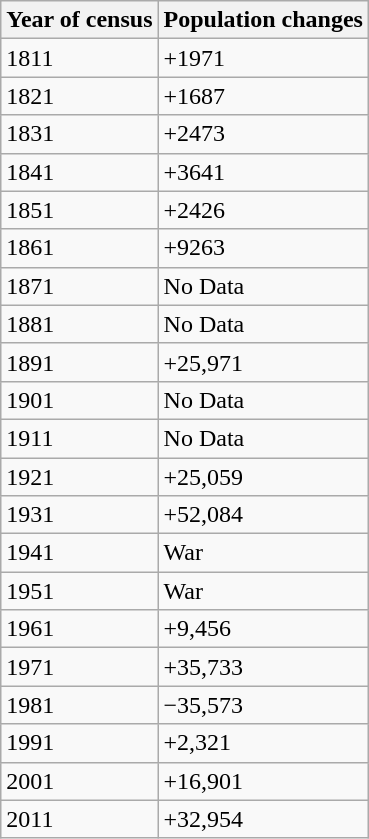<table class="wikitable sortable">
<tr>
<th>Year of census</th>
<th>Population changes</th>
</tr>
<tr>
<td>1811</td>
<td>+1971</td>
</tr>
<tr>
<td>1821</td>
<td>+1687</td>
</tr>
<tr>
<td>1831</td>
<td>+2473</td>
</tr>
<tr>
<td>1841</td>
<td>+3641</td>
</tr>
<tr>
<td>1851</td>
<td>+2426</td>
</tr>
<tr>
<td>1861</td>
<td>+9263</td>
</tr>
<tr>
<td>1871</td>
<td>No Data</td>
</tr>
<tr>
<td>1881</td>
<td>No Data</td>
</tr>
<tr>
<td>1891</td>
<td>+25,971</td>
</tr>
<tr>
<td>1901</td>
<td>No Data</td>
</tr>
<tr>
<td>1911</td>
<td>No Data</td>
</tr>
<tr>
<td>1921</td>
<td>+25,059</td>
</tr>
<tr>
<td>1931</td>
<td>+52,084</td>
</tr>
<tr>
<td>1941</td>
<td>War</td>
</tr>
<tr>
<td>1951</td>
<td>War</td>
</tr>
<tr>
<td>1961</td>
<td>+9,456</td>
</tr>
<tr>
<td>1971</td>
<td>+35,733</td>
</tr>
<tr>
<td>1981</td>
<td>−35,573</td>
</tr>
<tr>
<td>1991</td>
<td>+2,321</td>
</tr>
<tr>
<td>2001</td>
<td>+16,901</td>
</tr>
<tr>
<td>2011</td>
<td>+32,954</td>
</tr>
</table>
